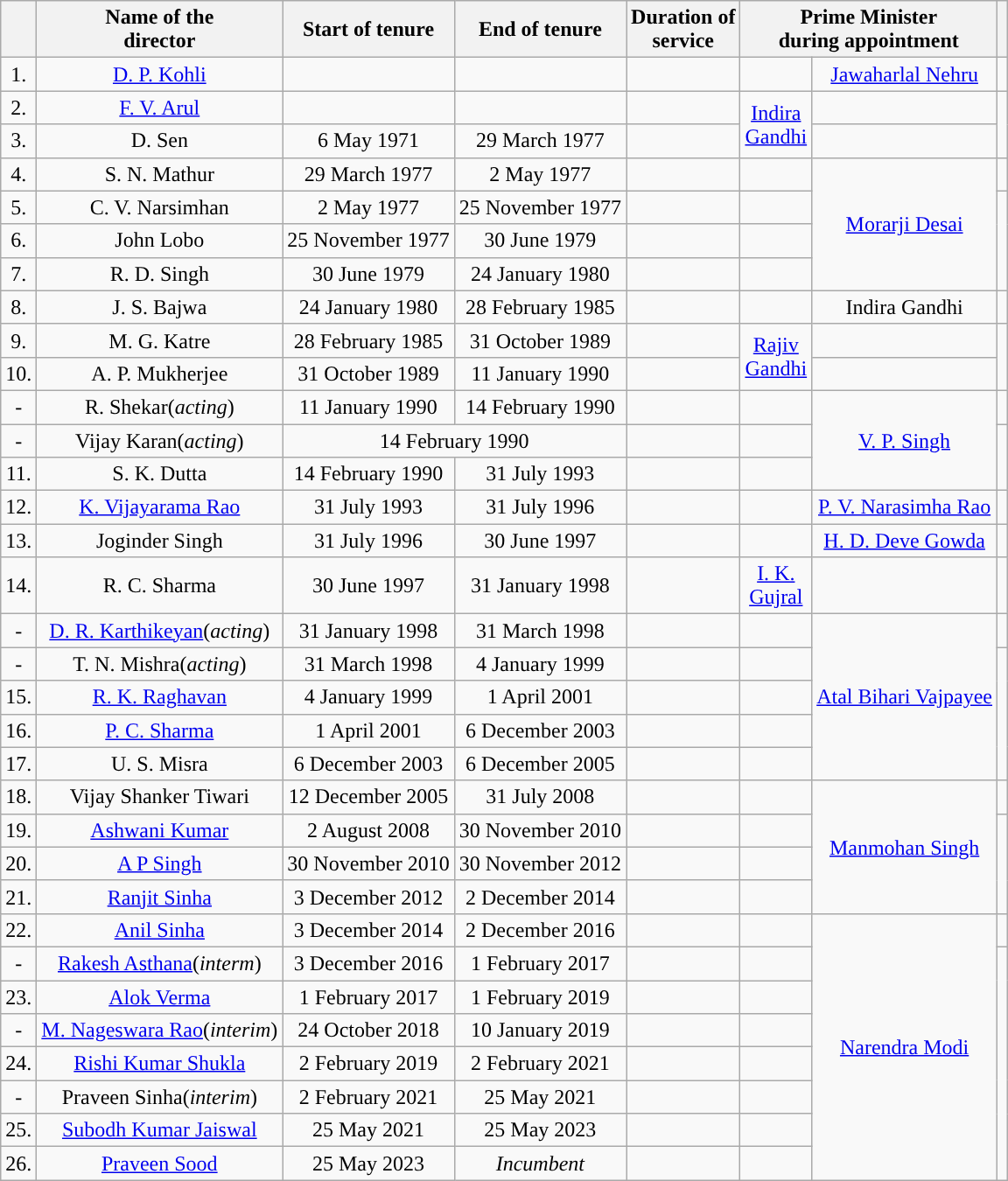<table class="wikitable sortable" style="text-align:center">
<tr>
<th></th>
<th>Name of the<br>director</th>
<th>Start of tenure</th>
<th>End of tenure</th>
<th>Duration of<br>service</th>
<th colspan="2">Prime Minister<br>during appointment</th>
<th></th>
</tr>
<tr>
<td>1.</td>
<td><a href='#'>D. P. Kohli</a></td>
<td></td>
<td></td>
<td></td>
<td width="1px"></td>
<td><a href='#'>Jawaharlal Nehru</a></td>
<td></td>
</tr>
<tr>
<td>2.</td>
<td><a href='#'>F. V. Arul</a></td>
<td></td>
<td></td>
<td></td>
<td rowspan=2><a href='#'>Indira Gandhi</a></td>
<td></td>
</tr>
<tr>
<td>3.</td>
<td>D. Sen</td>
<td>6 May 1971</td>
<td>29 March 1977</td>
<td></td>
<td></td>
</tr>
<tr>
<td>4.</td>
<td>S. N. Mathur</td>
<td>29 March 1977</td>
<td>2 May 1977</td>
<td></td>
<td width="1px"></td>
<td rowspan=4><a href='#'>Morarji Desai</a></td>
<td></td>
</tr>
<tr>
<td>5.</td>
<td>C. V. Narsimhan</td>
<td>2 May 1977</td>
<td>25 November 1977</td>
<td></td>
<td></td>
</tr>
<tr>
<td>6.</td>
<td>John Lobo</td>
<td>25 November 1977</td>
<td>30 June 1979</td>
<td></td>
<td></td>
</tr>
<tr>
<td>7.</td>
<td>R. D. Singh</td>
<td>30 June 1979</td>
<td>24 January 1980</td>
<td></td>
<td></td>
</tr>
<tr>
<td>8.</td>
<td>J. S. Bajwa</td>
<td>24 January 1980</td>
<td>28 February 1985</td>
<td></td>
<td width="1px"></td>
<td>Indira Gandhi</td>
<td></td>
</tr>
<tr>
<td>9.</td>
<td>M. G. Katre</td>
<td>28 February 1985</td>
<td>31 October 1989</td>
<td></td>
<td rowspan=2><a href='#'>Rajiv Gandhi</a></td>
<td></td>
</tr>
<tr>
<td>10.</td>
<td>A. P. Mukherjee</td>
<td>31 October 1989</td>
<td>11 January 1990</td>
<td></td>
<td></td>
</tr>
<tr>
<td>-</td>
<td>R. Shekar(<em>acting</em>)</td>
<td>11 January 1990</td>
<td>14 February 1990</td>
<td></td>
<td width="1px"></td>
<td rowspan =3><a href='#'>V. P. Singh</a></td>
<td></td>
</tr>
<tr>
<td>-</td>
<td>Vijay Karan(<em>acting</em>)</td>
<td colspan="2">14 February 1990</td>
<td></td>
<td></td>
</tr>
<tr>
<td>11.</td>
<td>S. K. Dutta</td>
<td>14 February 1990</td>
<td>31 July 1993</td>
<td></td>
<td></td>
</tr>
<tr>
<td>12.</td>
<td><a href='#'>K. Vijayarama Rao</a></td>
<td>31 July 1993</td>
<td>31 July 1996</td>
<td></td>
<td width="1px"></td>
<td><a href='#'>P. V. Narasimha Rao</a></td>
<td></td>
</tr>
<tr>
<td>13.</td>
<td>Joginder Singh</td>
<td>31 July 1996</td>
<td>30 June 1997</td>
<td></td>
<td width="1px"></td>
<td><a href='#'>H. D. Deve Gowda</a></td>
<td></td>
</tr>
<tr>
<td>14.</td>
<td>R. C. Sharma</td>
<td>30 June 1997</td>
<td>31 January 1998</td>
<td></td>
<td><a href='#'>I. K. Gujral</a></td>
<td></td>
</tr>
<tr>
<td>-</td>
<td><a href='#'>D. R. Karthikeyan</a>(<em>acting</em>)</td>
<td>31 January 1998</td>
<td>31 March 1998</td>
<td></td>
<td width="1px"></td>
<td rowspan=5><a href='#'>Atal Bihari Vajpayee</a></td>
<td></td>
</tr>
<tr>
<td>-</td>
<td>T. N. Mishra(<em>acting</em>)</td>
<td>31 March 1998</td>
<td>4 January 1999</td>
<td></td>
<td></td>
</tr>
<tr>
<td>15.</td>
<td><a href='#'>R. K. Raghavan</a></td>
<td>4 January 1999</td>
<td>1 April 2001</td>
<td></td>
<td></td>
</tr>
<tr>
<td>16.</td>
<td><a href='#'>P. C. Sharma</a></td>
<td>1 April 2001</td>
<td>6 December 2003</td>
<td></td>
<td></td>
</tr>
<tr>
<td>17.</td>
<td>U. S. Misra</td>
<td>6 December 2003</td>
<td>6 December 2005</td>
<td></td>
<td></td>
</tr>
<tr>
<td>18.</td>
<td>Vijay Shanker Tiwari</td>
<td>12 December 2005</td>
<td>31 July 2008</td>
<td></td>
<td width="1px"></td>
<td rowspan=4><a href='#'>Manmohan Singh</a></td>
<td></td>
</tr>
<tr>
<td>19.</td>
<td><a href='#'>Ashwani Kumar</a></td>
<td>2 August 2008</td>
<td>30 November 2010</td>
<td></td>
<td></td>
</tr>
<tr>
<td>20.</td>
<td><a href='#'>A P Singh</a></td>
<td>30 November 2010</td>
<td>30 November 2012</td>
<td></td>
<td></td>
</tr>
<tr>
<td>21.</td>
<td><a href='#'>Ranjit Sinha</a></td>
<td>3 December 2012</td>
<td>2 December 2014</td>
<td></td>
<td></td>
</tr>
<tr>
<td>22.</td>
<td><a href='#'>Anil Sinha</a></td>
<td>3 December 2014</td>
<td>2 December 2016</td>
<td></td>
<td width="1px"></td>
<td rowspan="8"><a href='#'>Narendra Modi</a></td>
<td></td>
</tr>
<tr>
<td>-</td>
<td><a href='#'>Rakesh Asthana</a>(<em>interm</em>)</td>
<td>3 December 2016</td>
<td>1 February 2017</td>
<td></td>
<td></td>
</tr>
<tr>
<td>23.</td>
<td><a href='#'>Alok Verma</a></td>
<td>1 February 2017</td>
<td>1 February 2019</td>
<td></td>
<td></td>
</tr>
<tr>
<td>-</td>
<td><a href='#'>M. Nageswara Rao</a>(<em>interim</em>)</td>
<td>24 October 2018</td>
<td>10 January 2019</td>
<td></td>
<td></td>
</tr>
<tr>
<td>24.</td>
<td><a href='#'>Rishi Kumar Shukla</a></td>
<td>2 February 2019</td>
<td>2 February 2021</td>
<td></td>
<td></td>
</tr>
<tr>
<td>-</td>
<td>Praveen Sinha(<em>interim</em>)</td>
<td>2 February 2021</td>
<td>25 May 2021</td>
<td></td>
<td></td>
</tr>
<tr>
<td>25.</td>
<td><a href='#'>Subodh Kumar Jaiswal</a></td>
<td>25 May 2021</td>
<td>25 May 2023</td>
<td></td>
<td></td>
</tr>
<tr>
<td>26.</td>
<td><a href='#'>Praveen Sood</a></td>
<td>25 May 2023</td>
<td><em>Incumbent</em></td>
<td></td>
<td></td>
</tr>
</table>
